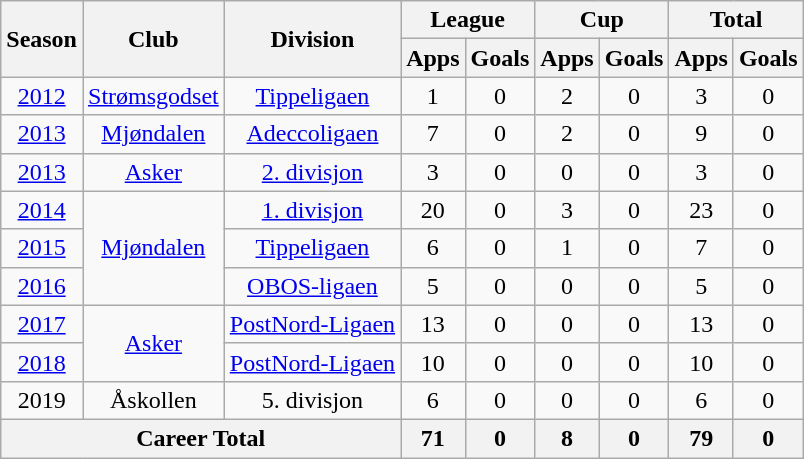<table class="wikitable" style="text-align: center;">
<tr>
<th rowspan="2">Season</th>
<th rowspan="2">Club</th>
<th rowspan="2">Division</th>
<th colspan="2">League</th>
<th colspan="2">Cup</th>
<th colspan="2">Total</th>
</tr>
<tr>
<th>Apps</th>
<th>Goals</th>
<th>Apps</th>
<th>Goals</th>
<th>Apps</th>
<th>Goals</th>
</tr>
<tr>
<td><a href='#'>2012</a></td>
<td rowspan="1" valign="center"><a href='#'>Strømsgodset</a></td>
<td rowspan="1" valign="center"><a href='#'>Tippeligaen</a></td>
<td>1</td>
<td>0</td>
<td>2</td>
<td>0</td>
<td>3</td>
<td>0</td>
</tr>
<tr>
<td><a href='#'>2013</a></td>
<td rowspan="1" valign="center"><a href='#'>Mjøndalen</a></td>
<td rowspan="1" valign="center"><a href='#'>Adeccoligaen</a></td>
<td>7</td>
<td>0</td>
<td>2</td>
<td>0</td>
<td>9</td>
<td>0</td>
</tr>
<tr>
<td><a href='#'>2013</a></td>
<td rowspan="1" valign="center"><a href='#'>Asker</a></td>
<td rowspan="1" valign="center"><a href='#'>2. divisjon</a></td>
<td>3</td>
<td>0</td>
<td>0</td>
<td>0</td>
<td>3</td>
<td>0</td>
</tr>
<tr>
<td><a href='#'>2014</a></td>
<td rowspan="3" valign="center"><a href='#'>Mjøndalen</a></td>
<td rowspan="1" valign="center"><a href='#'>1. divisjon</a></td>
<td>20</td>
<td>0</td>
<td>3</td>
<td>0</td>
<td>23</td>
<td>0</td>
</tr>
<tr>
<td><a href='#'>2015</a></td>
<td rowspan="1" valign="center"><a href='#'>Tippeligaen</a></td>
<td>6</td>
<td>0</td>
<td>1</td>
<td>0</td>
<td>7</td>
<td>0</td>
</tr>
<tr>
<td><a href='#'>2016</a></td>
<td rowspan="1" valign="center"><a href='#'>OBOS-ligaen</a></td>
<td>5</td>
<td>0</td>
<td>0</td>
<td>0</td>
<td>5</td>
<td>0</td>
</tr>
<tr>
<td><a href='#'>2017</a></td>
<td rowspan="2" valign="center"><a href='#'>Asker</a></td>
<td rowspan="1" valign="center"><a href='#'>PostNord-Ligaen</a></td>
<td>13</td>
<td>0</td>
<td>0</td>
<td>0</td>
<td>13</td>
<td>0</td>
</tr>
<tr>
<td><a href='#'>2018</a></td>
<td rowspan="1" valign="center"><a href='#'>PostNord-Ligaen</a></td>
<td>10</td>
<td>0</td>
<td>0</td>
<td>0</td>
<td>10</td>
<td>0</td>
</tr>
<tr>
<td>2019</td>
<td rowspan="1" valign="center">Åskollen</td>
<td rowspan="1" valign="center">5. divisjon</td>
<td>6</td>
<td>0</td>
<td>0</td>
<td>0</td>
<td>6</td>
<td>0</td>
</tr>
<tr>
<th colspan="3">Career Total</th>
<th>71</th>
<th>0</th>
<th>8</th>
<th>0</th>
<th>79</th>
<th>0</th>
</tr>
</table>
